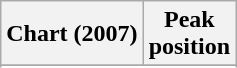<table class="wikitable sortable plainrowheaders" style="text-align:center">
<tr>
<th scope="col">Chart (2007)</th>
<th scope="col">Peak<br>position</th>
</tr>
<tr>
</tr>
<tr>
</tr>
<tr>
</tr>
</table>
